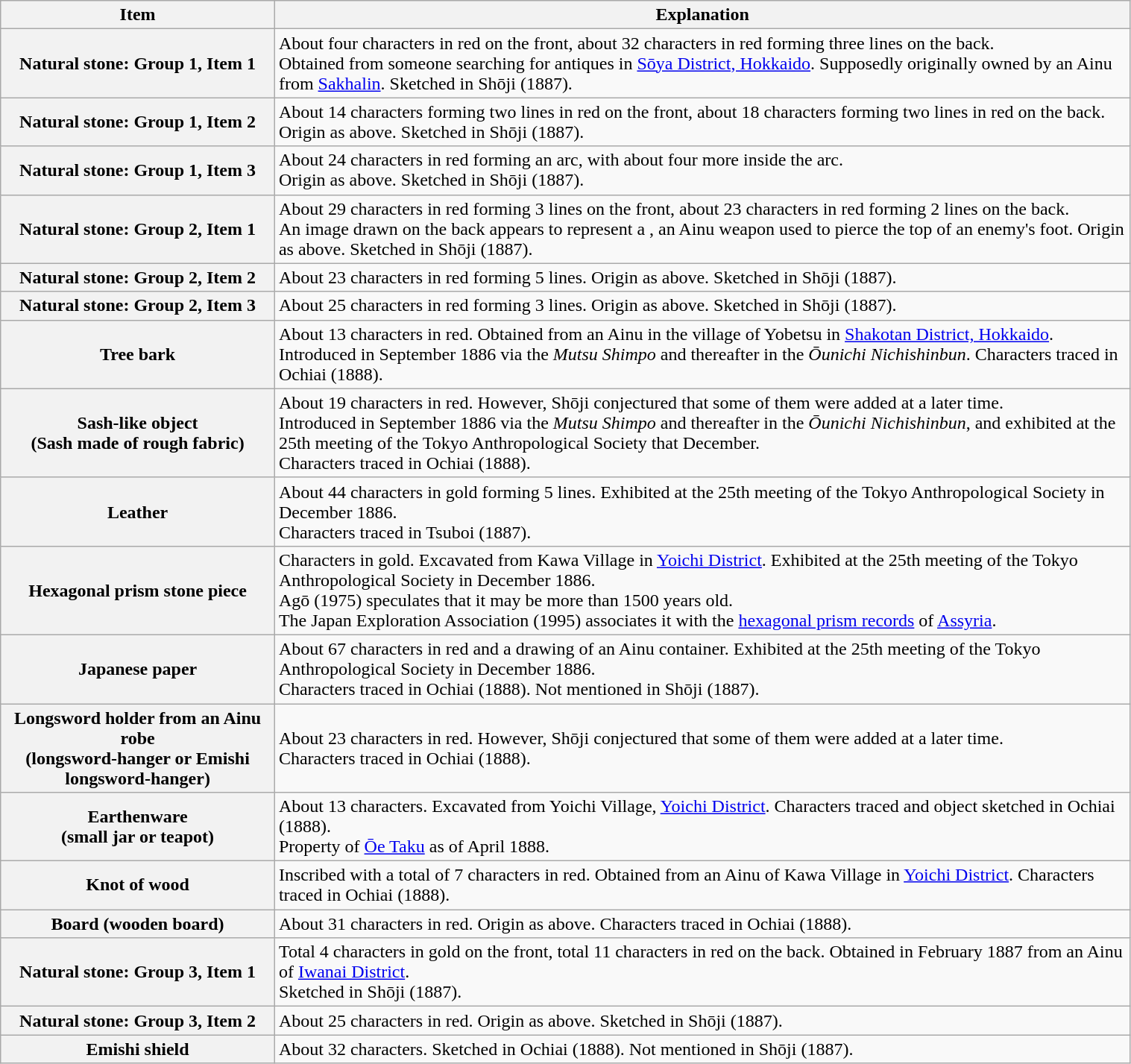<table class="wikitable" style="width:80%">
<tr>
<th>Item</th>
<th>Explanation</th>
</tr>
<tr>
<th>Natural stone: Group 1, Item 1</th>
<td>About four characters in red on the front, about 32 characters in red forming three lines on the back.<br>Obtained from someone searching for antiques in <a href='#'>Sōya District, Hokkaido</a>. Supposedly originally owned by an Ainu from <a href='#'>Sakhalin</a>. Sketched in Shōji (1887).</td>
</tr>
<tr>
<th>Natural stone: Group 1, Item 2</th>
<td>About 14 characters forming two lines in red on the front, about 18 characters forming two lines in red on the back.<br>Origin as above. Sketched in Shōji (1887).</td>
</tr>
<tr>
<th>Natural stone: Group 1, Item 3</th>
<td>About 24 characters in red forming an arc, with about four more inside the arc.<br>Origin as above. Sketched in Shōji (1887).</td>
</tr>
<tr>
<th>Natural stone: Group 2, Item 1</th>
<td>About 29 characters in red forming 3 lines on the front, about 23 characters in red forming 2 lines on the back.<br>An image drawn on the back appears to represent a , an Ainu weapon used to pierce the top of an enemy's foot. Origin as above. Sketched in Shōji (1887).</td>
</tr>
<tr>
<th>Natural stone: Group 2, Item 2</th>
<td>About 23 characters in red forming 5 lines. Origin as above. Sketched in Shōji (1887).</td>
</tr>
<tr>
<th>Natural stone: Group 2, Item 3</th>
<td>About 25 characters in red forming 3 lines. Origin as above. Sketched in Shōji (1887).</td>
</tr>
<tr>
<th>Tree bark</th>
<td>About 13 characters in red. Obtained from an Ainu in the village of Yobetsu in <a href='#'>Shakotan District, Hokkaido</a>.<br>Introduced in September 1886 via the <em>Mutsu Shimpo</em> and thereafter in the <em>Ōunichi Nichishinbun</em>. Characters traced in Ochiai (1888).</td>
</tr>
<tr>
<th>Sash-like object<br>(Sash made of rough fabric)</th>
<td>About 19 characters in red. However, Shōji conjectured that some of them were added at a later time.<br>Introduced in September 1886 via the <em>Mutsu Shimpo</em> and thereafter in the <em>Ōunichi Nichishinbun</em>, and exhibited at the 25th meeting of the Tokyo Anthropological Society that December.<br> Characters traced in Ochiai (1888).</td>
</tr>
<tr>
<th>Leather</th>
<td>About 44 characters in gold forming 5 lines. Exhibited at the 25th meeting of the Tokyo Anthropological Society in December 1886.<br> Characters traced in Tsuboi (1887).</td>
</tr>
<tr>
<th>Hexagonal prism stone piece</th>
<td>Characters in gold. Excavated from Kawa Village in <a href='#'>Yoichi District</a>.  Exhibited at the 25th meeting of the Tokyo Anthropological Society in December 1886.<br>Agō (1975) speculates that it may be more than 1500 years old.<br>The Japan Exploration Association (1995) associates it with the <a href='#'>hexagonal prism records</a> of <a href='#'>Assyria</a>.</td>
</tr>
<tr>
<th>Japanese paper</th>
<td>About 67 characters in red and a drawing of an Ainu container. Exhibited at the 25th meeting of the Tokyo Anthropological Society in December 1886.<br>Characters traced in Ochiai (1888). Not mentioned in Shōji (1887).</td>
</tr>
<tr>
<th>Longsword holder from an Ainu robe<br>(longsword-hanger or Emishi longsword-hanger)</th>
<td>About 23 characters in red. However, Shōji conjectured that some of them were added at a later time.<br> Characters traced in Ochiai (1888).</td>
</tr>
<tr>
<th>Earthenware<br>(small jar or teapot)</th>
<td>About 13 characters. Excavated from Yoichi Village, <a href='#'>Yoichi District</a>. Characters traced and object sketched in Ochiai (1888).<br> Property of <a href='#'>Ōe Taku</a> as of April 1888.</td>
</tr>
<tr>
<th>Knot of wood</th>
<td>Inscribed with a total of 7 characters in red. Obtained from an Ainu of Kawa Village in <a href='#'>Yoichi District</a>. Characters traced in Ochiai (1888).</td>
</tr>
<tr>
<th>Board (wooden board)</th>
<td>About 31 characters in red. Origin as above. Characters traced in Ochiai (1888).</td>
</tr>
<tr>
<th>Natural stone: Group 3, Item 1</th>
<td>Total 4 characters in gold on the front, total 11 characters in red on the back. Obtained in February 1887 from an Ainu of <a href='#'>Iwanai District</a>.<br> Sketched in Shōji (1887).</td>
</tr>
<tr>
<th>Natural stone: Group 3, Item 2</th>
<td>About 25 characters in red. Origin as above. Sketched in Shōji (1887).</td>
</tr>
<tr>
<th>Emishi shield</th>
<td>About 32 characters. Sketched in Ochiai (1888). Not mentioned in Shōji (1887).</td>
</tr>
</table>
